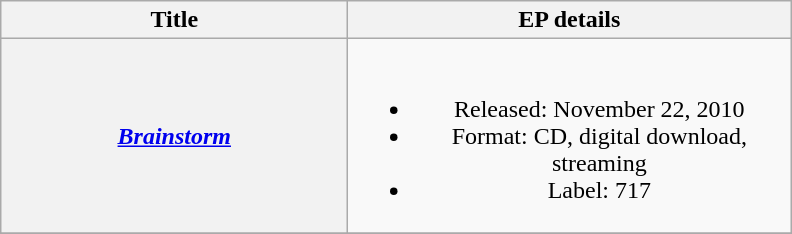<table class="wikitable plainrowheaders" style="text-align:center;" border="1">
<tr>
<th scope="col" style="width:14em;">Title</th>
<th scope="col" style="width:18em;">EP details</th>
</tr>
<tr>
<th scope="row"><em><a href='#'>Brainstorm</a></em></th>
<td><br><ul><li>Released: November 22, 2010</li><li>Format: CD, digital download, streaming</li><li>Label: 717</li></ul></td>
</tr>
<tr>
</tr>
</table>
